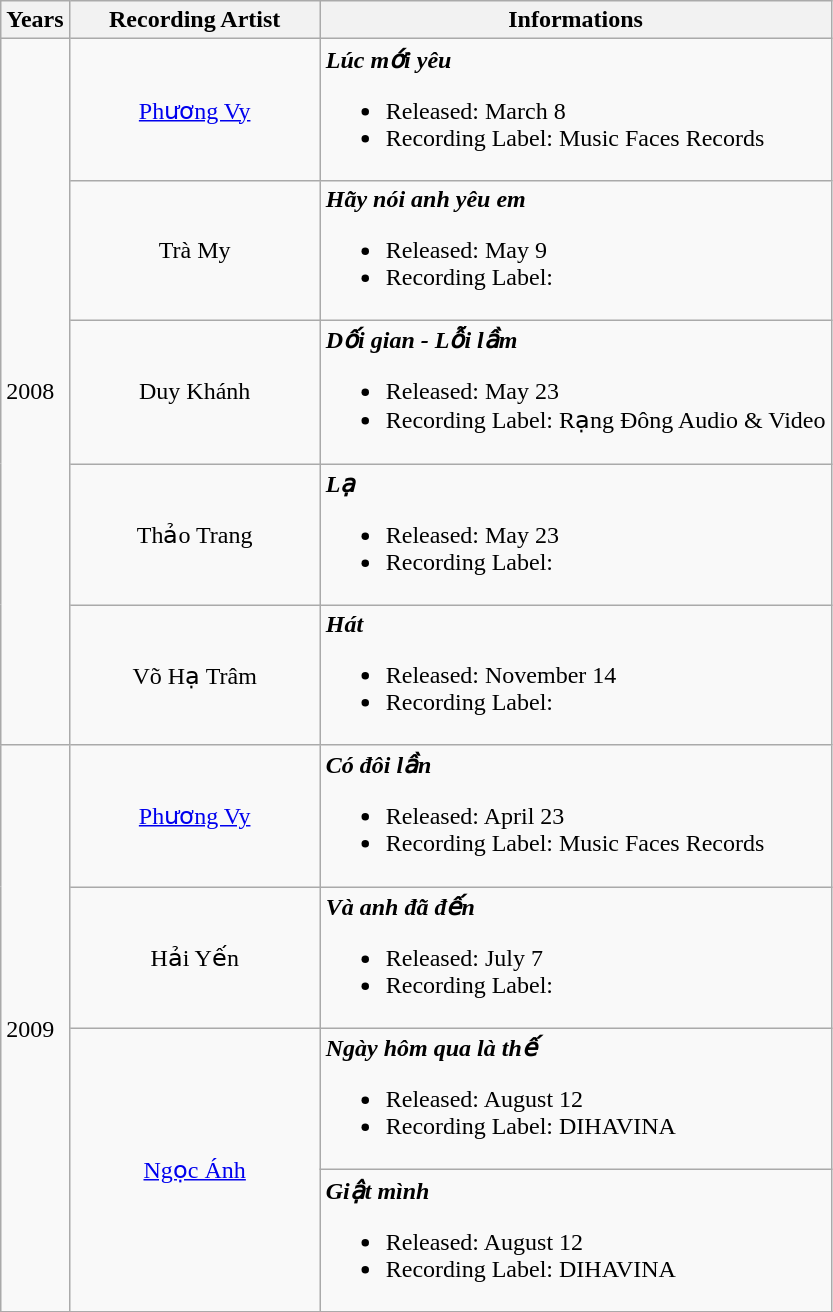<table class="wikitable">
<tr>
<th align="left">Years</th>
<th align="left" width="160">Recording Artist</th>
<th align="left">Informations</th>
</tr>
<tr>
<td rowspan=5>2008</td>
<td align="center"><a href='#'>Phương Vy</a></td>
<td align="left"><strong><em>Lúc mới yêu</em></strong><br><ul><li>Released: March 8</li><li>Recording Label: Music Faces Records</li></ul></td>
</tr>
<tr>
<td align="center">Trà My</td>
<td align="left"><strong><em>Hãy nói anh yêu em</em></strong><br><ul><li>Released: May 9</li><li>Recording Label:</li></ul></td>
</tr>
<tr>
<td align="center">Duy Khánh</td>
<td align="left"><strong><em>Dối gian - Lỗi lầm</em></strong><br><ul><li>Released: May 23</li><li>Recording Label: Rạng Đông Audio & Video</li></ul></td>
</tr>
<tr>
<td align="center">Thảo Trang</td>
<td align="left"><strong><em>Lạ</em></strong><br><ul><li>Released: May 23</li><li>Recording Label:</li></ul></td>
</tr>
<tr>
<td align="center">Võ Hạ Trâm</td>
<td align="left"><strong><em>Hát</em></strong><br><ul><li>Released: November 14</li><li>Recording Label:</li></ul></td>
</tr>
<tr>
<td rowspan=4>2009</td>
<td align="center"><a href='#'>Phương Vy</a></td>
<td align="left"><strong><em>Có đôi lần</em></strong><br><ul><li>Released: April 23</li><li>Recording Label: Music Faces Records</li></ul></td>
</tr>
<tr>
<td align="center">Hải Yến</td>
<td align="left"><strong><em>Và anh đã đến</em></strong><br><ul><li>Released: July 7</li><li>Recording Label:</li></ul></td>
</tr>
<tr>
<td rowspan=2 align="center"><a href='#'>Ngọc Ánh</a></td>
<td align="left"><strong><em>Ngày hôm qua là thế</em></strong><br><ul><li>Released: August 12</li><li>Recording Label: DIHAVINA</li></ul></td>
</tr>
<tr>
<td align="left"><strong><em>Giật mình</em></strong><br><ul><li>Released: August 12</li><li>Recording Label: DIHAVINA</li></ul></td>
</tr>
<tr>
</tr>
</table>
